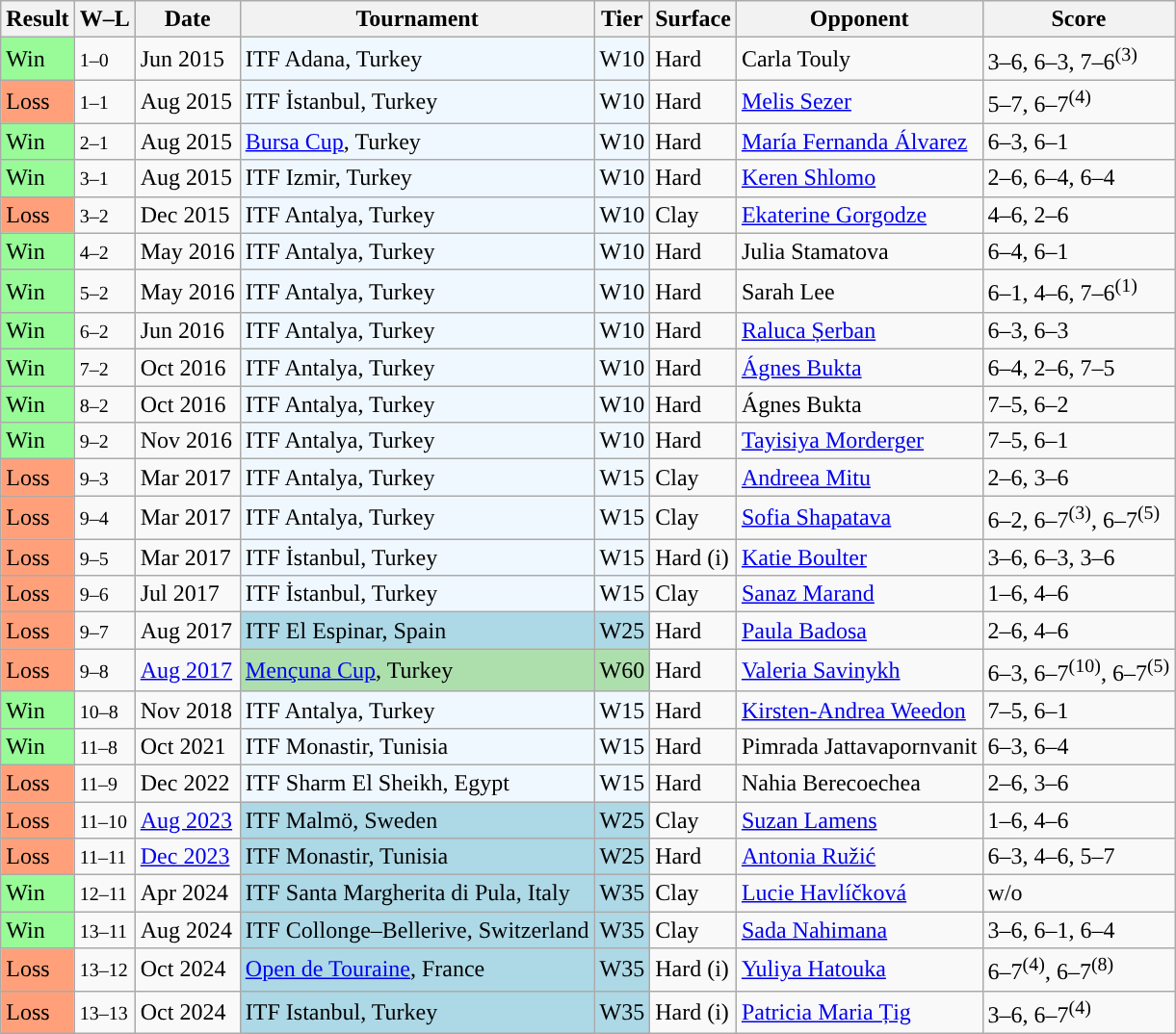<table class="sortable wikitable">
<tr>
<th>Result</th>
<th class="unsortable">W–L</th>
<th>Date</th>
<th>Tournament</th>
<th>Tier</th>
<th>Surface</th>
<th>Opponent</th>
<th class="unsortable">Score</th>
</tr>
<tr>
<td style="background:#98fb98;">Win</td>
<td><small>1–0</small></td>
<td>Jun 2015</td>
<td style="background:#f0f8ff;">ITF Adana, Turkey</td>
<td style="background:#f0f8ff;">W10</td>
<td>Hard</td>
<td> Carla Touly</td>
<td>3–6, 6–3, 7–6<sup>(3)</sup></td>
</tr>
<tr>
<td style="background:#ffa07a;">Loss</td>
<td><small>1–1</small></td>
<td>Aug 2015</td>
<td style="background:#f0f8ff;">ITF İstanbul, Turkey</td>
<td style="background:#f0f8ff;">W10</td>
<td>Hard</td>
<td> <a href='#'>Melis Sezer</a></td>
<td>5–7, 6–7<sup>(4)</sup></td>
</tr>
<tr>
<td style="background:#98fb98;">Win</td>
<td><small>2–1</small></td>
<td>Aug 2015</td>
<td style="background:#f0f8ff;"><a href='#'>Bursa Cup</a>, Turkey</td>
<td style="background:#f0f8ff;">W10</td>
<td>Hard</td>
<td> <a href='#'>María Fernanda Álvarez</a></td>
<td>6–3, 6–1</td>
</tr>
<tr>
<td style="background:#98fb98;">Win</td>
<td><small>3–1</small></td>
<td>Aug 2015</td>
<td style="background:#f0f8ff;">ITF Izmir, Turkey</td>
<td style="background:#f0f8ff;">W10</td>
<td>Hard</td>
<td> <a href='#'>Keren Shlomo</a></td>
<td>2–6, 6–4, 6–4</td>
</tr>
<tr>
<td style="background:#ffa07a;">Loss</td>
<td><small>3–2</small></td>
<td>Dec 2015</td>
<td style="background:#f0f8ff;">ITF Antalya, Turkey</td>
<td style="background:#f0f8ff;">W10</td>
<td>Clay</td>
<td> <a href='#'>Ekaterine Gorgodze</a></td>
<td>4–6, 2–6</td>
</tr>
<tr>
<td style="background:#98fb98;">Win</td>
<td><small>4–2</small></td>
<td>May 2016</td>
<td style="background:#f0f8ff;">ITF Antalya, Turkey</td>
<td style="background:#f0f8ff;">W10</td>
<td>Hard</td>
<td> Julia Stamatova</td>
<td>6–4, 6–1</td>
</tr>
<tr>
<td style="background:#98fb98;">Win</td>
<td><small>5–2</small></td>
<td>May 2016</td>
<td style="background:#f0f8ff;">ITF Antalya, Turkey</td>
<td style="background:#f0f8ff;">W10</td>
<td>Hard</td>
<td> Sarah Lee</td>
<td>6–1, 4–6, 7–6<sup>(1)</sup></td>
</tr>
<tr>
<td style="background:#98fb98;">Win</td>
<td><small>6–2</small></td>
<td>Jun 2016</td>
<td style="background:#f0f8ff;">ITF Antalya, Turkey</td>
<td style="background:#f0f8ff;">W10</td>
<td>Hard</td>
<td> <a href='#'>Raluca Șerban</a></td>
<td>6–3, 6–3</td>
</tr>
<tr>
<td style="background:#98fb98;">Win</td>
<td><small>7–2</small></td>
<td>Oct 2016</td>
<td style="background:#f0f8ff;">ITF Antalya, Turkey</td>
<td style="background:#f0f8ff;">W10</td>
<td>Hard</td>
<td> <a href='#'>Ágnes Bukta</a></td>
<td>6–4, 2–6, 7–5</td>
</tr>
<tr>
<td style="background:#98fb98;">Win</td>
<td><small>8–2</small></td>
<td>Oct 2016</td>
<td style="background:#f0f8ff;">ITF Antalya, Turkey</td>
<td style="background:#f0f8ff;">W10</td>
<td>Hard</td>
<td> Ágnes Bukta</td>
<td>7–5, 6–2</td>
</tr>
<tr>
<td style="background:#98fb98;">Win</td>
<td><small>9–2</small></td>
<td>Nov 2016</td>
<td style="background:#f0f8ff;">ITF Antalya, Turkey</td>
<td style="background:#f0f8ff;">W10</td>
<td>Hard</td>
<td> <a href='#'>Tayisiya Morderger</a></td>
<td>7–5, 6–1</td>
</tr>
<tr>
<td style="background:#ffa07a;">Loss</td>
<td><small>9–3</small></td>
<td>Mar 2017</td>
<td style="background:#f0f8ff;">ITF Antalya, Turkey</td>
<td style="background:#f0f8ff;">W15</td>
<td>Clay</td>
<td> <a href='#'>Andreea Mitu</a></td>
<td>2–6, 3–6</td>
</tr>
<tr>
<td style="background:#ffa07a;">Loss</td>
<td><small>9–4</small></td>
<td>Mar 2017</td>
<td style="background:#f0f8ff;">ITF Antalya, Turkey</td>
<td style="background:#f0f8ff;">W15</td>
<td>Clay</td>
<td> <a href='#'>Sofia Shapatava</a></td>
<td>6–2, 6–7<sup>(3)</sup>, 6–7<sup>(5)</sup></td>
</tr>
<tr>
<td style="background:#ffa07a;">Loss</td>
<td><small>9–5</small></td>
<td>Mar 2017</td>
<td style="background:#f0f8ff;">ITF İstanbul, Turkey</td>
<td style="background:#f0f8ff;">W15</td>
<td>Hard (i)</td>
<td> <a href='#'>Katie Boulter</a></td>
<td>3–6, 6–3, 3–6</td>
</tr>
<tr>
<td style="background:#ffa07a;">Loss</td>
<td><small>9–6</small></td>
<td>Jul 2017</td>
<td style="background:#f0f8ff;">ITF İstanbul, Turkey</td>
<td style="background:#f0f8ff;">W15</td>
<td>Clay</td>
<td> <a href='#'>Sanaz Marand</a></td>
<td>1–6, 4–6</td>
</tr>
<tr>
<td style="background:#ffa07a;">Loss</td>
<td><small>9–7</small></td>
<td>Aug 2017</td>
<td style="background:lightblue;">ITF El Espinar, Spain</td>
<td style="background:lightblue;">W25</td>
<td>Hard</td>
<td> <a href='#'>Paula Badosa</a></td>
<td>2–6, 4–6</td>
</tr>
<tr>
<td style="background:#ffa07a;">Loss</td>
<td><small>9–8</small></td>
<td><a href='#'>Aug 2017</a></td>
<td style="background:#addfad;"><a href='#'>Mençuna Cup</a>, Turkey</td>
<td style="background:#addfad;">W60</td>
<td>Hard</td>
<td> <a href='#'>Valeria Savinykh</a></td>
<td>6–3, 6–7<sup>(10)</sup>, 6–7<sup>(5)</sup></td>
</tr>
<tr>
<td style="background:#98fb98;">Win</td>
<td><small>10–8</small></td>
<td>Nov 2018</td>
<td style="background:#f0f8ff;">ITF Antalya, Turkey</td>
<td style="background:#f0f8ff;">W15</td>
<td>Hard</td>
<td> <a href='#'>Kirsten-Andrea Weedon</a></td>
<td>7–5, 6–1</td>
</tr>
<tr>
<td style="background:#98fb98;">Win</td>
<td><small>11–8</small></td>
<td>Oct 2021</td>
<td style="background:#f0f8ff;">ITF Monastir, Tunisia</td>
<td style="background:#f0f8ff;">W15</td>
<td>Hard</td>
<td> Pimrada Jattavapornvanit</td>
<td>6–3, 6–4</td>
</tr>
<tr>
<td style="background:#ffa07a;">Loss</td>
<td><small>11–9</small></td>
<td>Dec 2022</td>
<td style="background:#f0f8ff;">ITF Sharm El Sheikh, Egypt</td>
<td style="background:#f0f8ff;">W15</td>
<td>Hard</td>
<td> Nahia Berecoechea</td>
<td>2–6, 3–6</td>
</tr>
<tr>
<td style="background:#ffa07a;">Loss</td>
<td><small>11–10</small></td>
<td><a href='#'>Aug 2023</a></td>
<td style="background:lightblue;">ITF Malmö, Sweden</td>
<td style="background:lightblue;">W25</td>
<td>Clay</td>
<td> <a href='#'>Suzan Lamens</a></td>
<td>1–6, 4–6</td>
</tr>
<tr>
<td style="background:#ffa07a;">Loss</td>
<td><small>11–11</small></td>
<td><a href='#'>Dec 2023</a></td>
<td style="background:lightblue;">ITF Monastir, Tunisia</td>
<td style="background:lightblue;">W25</td>
<td>Hard</td>
<td> <a href='#'>Antonia Ružić</a></td>
<td>6–3, 4–6, 5–7</td>
</tr>
<tr>
<td style="background:#98fb98;">Win</td>
<td><small>12–11</small></td>
<td>Apr 2024</td>
<td style="background:lightblue;">ITF Santa Margherita di Pula, Italy</td>
<td style="background:lightblue;">W35</td>
<td>Clay</td>
<td> <a href='#'>Lucie Havlíčková</a></td>
<td>w/o</td>
</tr>
<tr>
<td style="background:#98fb98;">Win</td>
<td><small>13–11</small></td>
<td>Aug 2024</td>
<td style="background:lightblue;">ITF Collonge–Bellerive, Switzerland</td>
<td style="background:lightblue;">W35</td>
<td>Clay</td>
<td> <a href='#'>Sada Nahimana</a></td>
<td>3–6, 6–1, 6–4</td>
</tr>
<tr>
<td style="background:#ffa07a;">Loss</td>
<td><small>13–12</small></td>
<td>Oct 2024</td>
<td style="background:lightblue;"><a href='#'>Open de Touraine</a>, France</td>
<td style="background:lightblue;">W35</td>
<td>Hard (i)</td>
<td> <a href='#'>Yuliya Hatouka</a></td>
<td>6–7<sup>(4)</sup>, 6–7<sup>(8)</sup></td>
</tr>
<tr>
<td style="background:#ffa07a;">Loss</td>
<td><small>13–13</small></td>
<td>Oct 2024</td>
<td style="background:lightblue;">ITF Istanbul, Turkey</td>
<td style="background:lightblue;">W35</td>
<td>Hard (i)</td>
<td> <a href='#'>Patricia Maria Țig</a></td>
<td>3–6, 6–7<sup>(4)</sup></td>
</tr>
</table>
